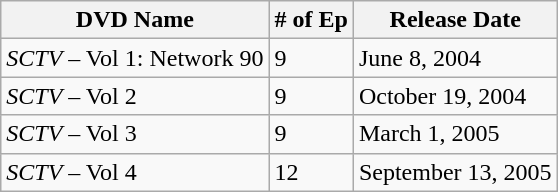<table class="wikitable">
<tr>
<th>DVD Name</th>
<th># of Ep</th>
<th>Release Date</th>
</tr>
<tr>
<td><em>SCTV</em> – Vol 1: Network 90</td>
<td>9</td>
<td>June 8, 2004</td>
</tr>
<tr>
<td><em>SCTV</em> – Vol 2</td>
<td>9</td>
<td>October 19, 2004</td>
</tr>
<tr>
<td><em>SCTV</em> – Vol 3</td>
<td>9</td>
<td>March 1, 2005</td>
</tr>
<tr>
<td><em>SCTV</em> – Vol 4</td>
<td>12</td>
<td>September 13, 2005</td>
</tr>
</table>
